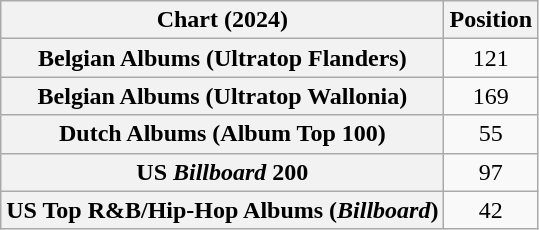<table class="wikitable sortable plainrowheaders" style="text-align:center">
<tr>
<th scope="col">Chart (2024)</th>
<th scope="col">Position</th>
</tr>
<tr>
<th scope="row">Belgian Albums (Ultratop Flanders)</th>
<td>121</td>
</tr>
<tr>
<th scope="row">Belgian Albums (Ultratop Wallonia)</th>
<td>169</td>
</tr>
<tr>
<th scope="row">Dutch Albums (Album Top 100)</th>
<td>55</td>
</tr>
<tr>
<th scope="row">US <em>Billboard</em> 200</th>
<td>97</td>
</tr>
<tr>
<th scope="row">US Top R&B/Hip-Hop Albums (<em>Billboard</em>)</th>
<td>42</td>
</tr>
</table>
